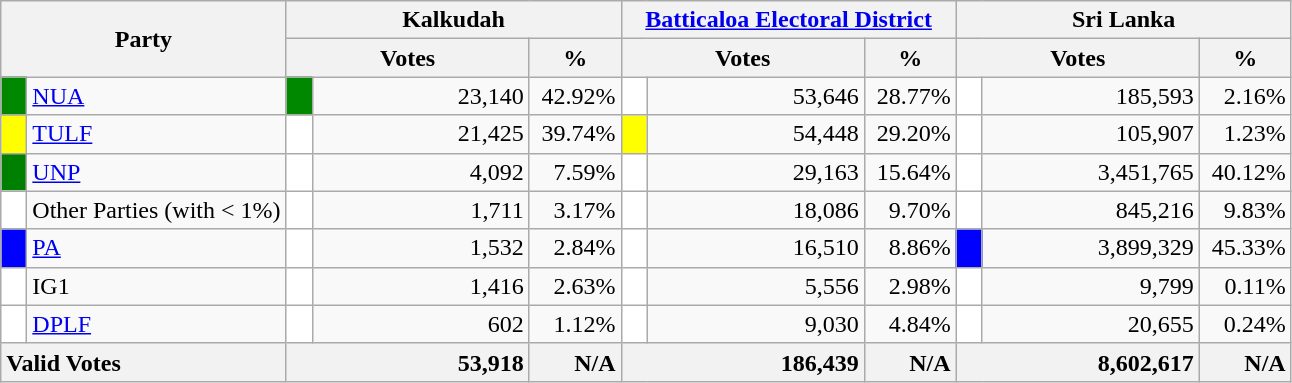<table class="wikitable">
<tr>
<th colspan="2" width="144px"rowspan="2">Party</th>
<th colspan="3" width="216px">Kalkudah</th>
<th colspan="3" width="216px"><a href='#'>Batticaloa Electoral District</a></th>
<th colspan="3" width="216px">Sri Lanka</th>
</tr>
<tr>
<th colspan="2" width="144px">Votes</th>
<th>%</th>
<th colspan="2" width="144px">Votes</th>
<th>%</th>
<th colspan="2" width="144px">Votes</th>
<th>%</th>
</tr>
<tr>
<td style="background-color:#008800;" width="10px"></td>
<td style="text-align:left;"><a href='#'>NUA</a></td>
<td style="background-color:#008800;" width="10px"></td>
<td style="text-align:right;">23,140</td>
<td style="text-align:right;">42.92%</td>
<td style="background-color:white;" width="10px"></td>
<td style="text-align:right;">53,646</td>
<td style="text-align:right;">28.77%</td>
<td style="background-color:white;" width="10px"></td>
<td style="text-align:right;">185,593</td>
<td style="text-align:right;">2.16%</td>
</tr>
<tr>
<td style="background-color:yellow;" width="10px"></td>
<td style="text-align:left;"><a href='#'>TULF</a></td>
<td style="background-color:white;" width="10px"></td>
<td style="text-align:right;">21,425</td>
<td style="text-align:right;">39.74%</td>
<td style="background-color:yellow;" width="10px"></td>
<td style="text-align:right;">54,448</td>
<td style="text-align:right;">29.20%</td>
<td style="background-color:white;" width="10px"></td>
<td style="text-align:right;">105,907</td>
<td style="text-align:right;">1.23%</td>
</tr>
<tr>
<td style="background-color:green;" width="10px"></td>
<td style="text-align:left;"><a href='#'>UNP</a></td>
<td style="background-color:white;" width="10px"></td>
<td style="text-align:right;">4,092</td>
<td style="text-align:right;">7.59%</td>
<td style="background-color:white;" width="10px"></td>
<td style="text-align:right;">29,163</td>
<td style="text-align:right;">15.64%</td>
<td style="background-color:white;" width="10px"></td>
<td style="text-align:right;">3,451,765</td>
<td style="text-align:right;">40.12%</td>
</tr>
<tr>
<td style="background-color:white;" width="10px"></td>
<td style="text-align:left;">Other Parties (with < 1%)</td>
<td style="background-color:white;" width="10px"></td>
<td style="text-align:right;">1,711</td>
<td style="text-align:right;">3.17%</td>
<td style="background-color:white;" width="10px"></td>
<td style="text-align:right;">18,086</td>
<td style="text-align:right;">9.70%</td>
<td style="background-color:white;" width="10px"></td>
<td style="text-align:right;">845,216</td>
<td style="text-align:right;">9.83%</td>
</tr>
<tr>
<td style="background-color:blue;" width="10px"></td>
<td style="text-align:left;"><a href='#'>PA</a></td>
<td style="background-color:white;" width="10px"></td>
<td style="text-align:right;">1,532</td>
<td style="text-align:right;">2.84%</td>
<td style="background-color:white;" width="10px"></td>
<td style="text-align:right;">16,510</td>
<td style="text-align:right;">8.86%</td>
<td style="background-color:blue;" width="10px"></td>
<td style="text-align:right;">3,899,329</td>
<td style="text-align:right;">45.33%</td>
</tr>
<tr>
<td style="background-color:white;" width="10px"></td>
<td style="text-align:left;">IG1</td>
<td style="background-color:white;" width="10px"></td>
<td style="text-align:right;">1,416</td>
<td style="text-align:right;">2.63%</td>
<td style="background-color:white;" width="10px"></td>
<td style="text-align:right;">5,556</td>
<td style="text-align:right;">2.98%</td>
<td style="background-color:white;" width="10px"></td>
<td style="text-align:right;">9,799</td>
<td style="text-align:right;">0.11%</td>
</tr>
<tr>
<td style="background-color:white;" width="10px"></td>
<td style="text-align:left;"><a href='#'>DPLF</a></td>
<td style="background-color:white;" width="10px"></td>
<td style="text-align:right;">602</td>
<td style="text-align:right;">1.12%</td>
<td style="background-color:white;" width="10px"></td>
<td style="text-align:right;">9,030</td>
<td style="text-align:right;">4.84%</td>
<td style="background-color:white;" width="10px"></td>
<td style="text-align:right;">20,655</td>
<td style="text-align:right;">0.24%</td>
</tr>
<tr>
<th colspan="2" width="144px"style="text-align:left;">Valid Votes</th>
<th style="text-align:right;"colspan="2" width="144px">53,918</th>
<th style="text-align:right;">N/A</th>
<th style="text-align:right;"colspan="2" width="144px">186,439</th>
<th style="text-align:right;">N/A</th>
<th style="text-align:right;"colspan="2" width="144px">8,602,617</th>
<th style="text-align:right;">N/A</th>
</tr>
</table>
